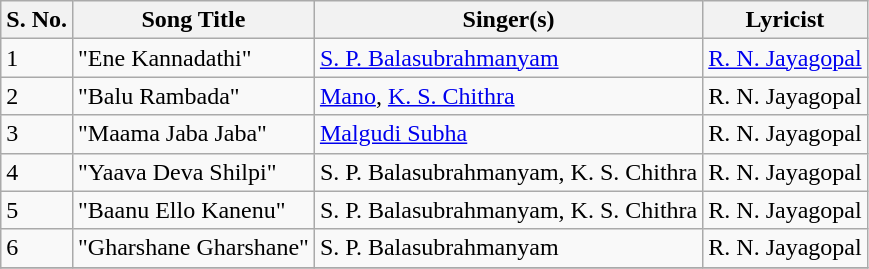<table class="wikitable">
<tr>
<th>S. No.</th>
<th>Song Title</th>
<th>Singer(s)</th>
<th>Lyricist</th>
</tr>
<tr>
<td>1</td>
<td>"Ene Kannadathi"</td>
<td><a href='#'>S. P. Balasubrahmanyam</a></td>
<td><a href='#'>R. N. Jayagopal</a></td>
</tr>
<tr>
<td>2</td>
<td>"Balu Rambada"</td>
<td><a href='#'>Mano</a>, <a href='#'>K. S. Chithra</a></td>
<td>R. N. Jayagopal</td>
</tr>
<tr>
<td>3</td>
<td>"Maama Jaba Jaba"</td>
<td><a href='#'>Malgudi Subha</a></td>
<td>R. N. Jayagopal</td>
</tr>
<tr>
<td>4</td>
<td>"Yaava Deva Shilpi"</td>
<td>S. P. Balasubrahmanyam, K. S. Chithra</td>
<td>R. N. Jayagopal</td>
</tr>
<tr>
<td>5</td>
<td>"Baanu Ello Kanenu"</td>
<td>S. P. Balasubrahmanyam, K. S. Chithra</td>
<td>R. N. Jayagopal</td>
</tr>
<tr>
<td>6</td>
<td>"Gharshane Gharshane"</td>
<td>S. P. Balasubrahmanyam</td>
<td>R. N. Jayagopal</td>
</tr>
<tr>
</tr>
</table>
